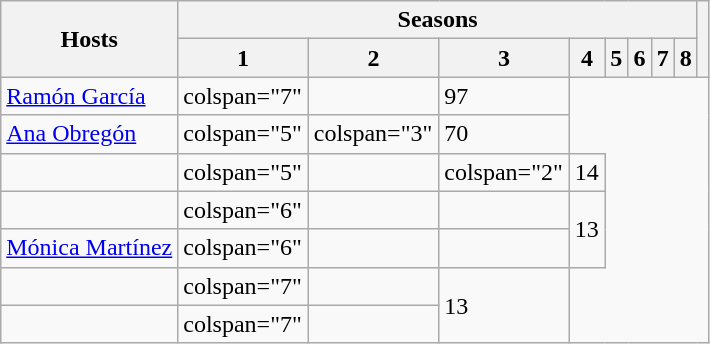<table class="wikitable plainrowheaders" style="text-align:left">
<tr>
<th rowspan="2" width="25%" scope="col">Hosts</th>
<th colspan="8">Seasons</th>
<th rowspan="2" scope="col"></th>
</tr>
<tr>
<th>1</th>
<th>2</th>
<th>3</th>
<th>4</th>
<th>5</th>
<th>6</th>
<th>7</th>
<th>8</th>
</tr>
<tr>
<td><a href='#'>Ramón García</a></td>
<td>colspan="7" </td>
<td></td>
<td>97</td>
</tr>
<tr>
<td><a href='#'>Ana Obregón</a></td>
<td>colspan="5" </td>
<td>colspan="3" </td>
<td>70</td>
</tr>
<tr>
<td></td>
<td>colspan="5" </td>
<td></td>
<td>colspan="2" </td>
<td>14</td>
</tr>
<tr>
<td></td>
<td>colspan="6" </td>
<td></td>
<td></td>
<td rowspan="2">13</td>
</tr>
<tr>
<td><a href='#'>Mónica Martínez</a></td>
<td>colspan="6" </td>
<td></td>
<td></td>
</tr>
<tr>
<td></td>
<td>colspan="7" </td>
<td></td>
<td rowspan="2">13</td>
</tr>
<tr>
<td></td>
<td>colspan="7" </td>
<td></td>
</tr>
</table>
